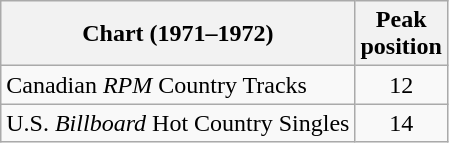<table class="wikitable">
<tr>
<th align="left">Chart (1971–1972)</th>
<th align="center">Peak<br>position</th>
</tr>
<tr>
<td align="left">Canadian <em>RPM</em> Country Tracks</td>
<td align="center">12</td>
</tr>
<tr>
<td align="left">U.S. <em>Billboard</em> Hot Country Singles</td>
<td align="center">14</td>
</tr>
</table>
